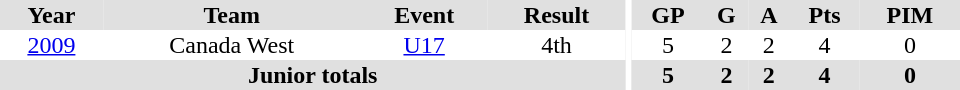<table border="0" cellpadding="1" cellspacing="0" ID="Table3" style="text-align:center; width:40em">
<tr ALIGN="center" bgcolor="#e0e0e0">
<th>Year</th>
<th>Team</th>
<th>Event</th>
<th>Result</th>
<th rowspan="99" bgcolor="#ffffff"></th>
<th>GP</th>
<th>G</th>
<th>A</th>
<th>Pts</th>
<th>PIM</th>
</tr>
<tr>
<td><a href='#'>2009</a></td>
<td>Canada West</td>
<td><a href='#'>U17</a></td>
<td>4th</td>
<td>5</td>
<td>2</td>
<td>2</td>
<td>4</td>
<td>0</td>
</tr>
<tr bgcolor="#e0e0e0">
<th colspan="4">Junior totals</th>
<th>5</th>
<th>2</th>
<th>2</th>
<th>4</th>
<th>0</th>
</tr>
</table>
